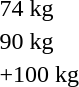<table>
<tr>
<td rowspan=2>74 kg</td>
<td rowspan=2></td>
<td rowspan=2></td>
<td></td>
</tr>
<tr>
<td></td>
</tr>
<tr>
<td rowspan=2>90 kg</td>
<td rowspan=2></td>
<td rowspan=2></td>
<td></td>
</tr>
<tr>
<td></td>
</tr>
<tr>
<td rowspan=2>+100 kg</td>
<td rowspan=2></td>
<td rowspan=2></td>
<td></td>
</tr>
<tr>
<td></td>
</tr>
</table>
